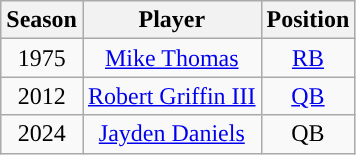<table class="wikitable" style="text-align:center">
<tr>
<th>Season</th>
<th>Player</th>
<th>Position</th>
</tr>
<tr>
<td>1975</td>
<td><a href='#'>Mike Thomas</a></td>
<td><a href='#'>RB</a></td>
</tr>
<tr>
<td>2012</td>
<td><a href='#'>Robert Griffin III</a></td>
<td><a href='#'>QB</a></td>
</tr>
<tr>
<td>2024</td>
<td><a href='#'>Jayden Daniels</a></td>
<td>QB</td>
</tr>
</table>
